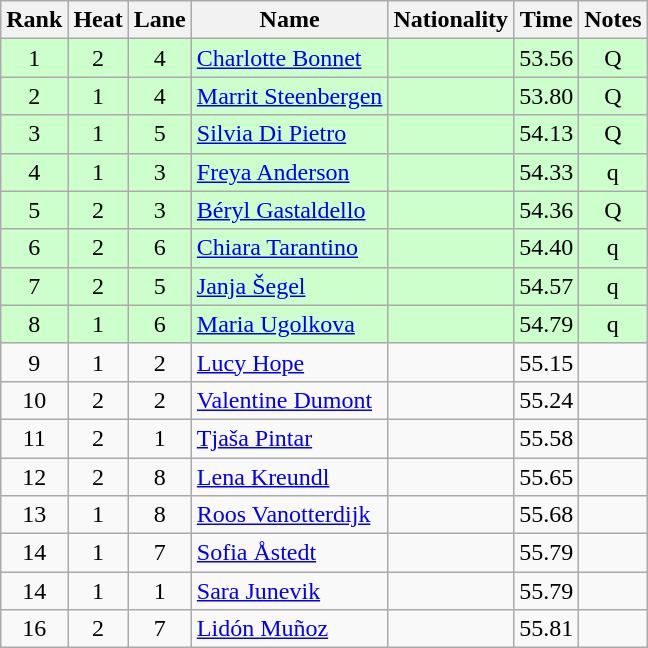<table class="wikitable sortable" style="text-align:center">
<tr>
<th>Rank</th>
<th>Heat</th>
<th>Lane</th>
<th>Name</th>
<th>Nationality</th>
<th>Time</th>
<th>Notes</th>
</tr>
<tr bgcolor=ccffcc>
<td>1</td>
<td>2</td>
<td>4</td>
<td align=left><a href='#'>Charlotte Bonnet</a></td>
<td align=left></td>
<td>53.56</td>
<td>Q</td>
</tr>
<tr bgcolor=ccffcc>
<td>2</td>
<td>1</td>
<td>4</td>
<td align=left><a href='#'>Marrit Steenbergen</a></td>
<td align=left></td>
<td>53.80</td>
<td>Q</td>
</tr>
<tr bgcolor=ccffcc>
<td>3</td>
<td>1</td>
<td>5</td>
<td align=left><a href='#'>Silvia Di Pietro</a></td>
<td align=left></td>
<td>54.13</td>
<td>Q</td>
</tr>
<tr bgcolor=ccffcc>
<td>4</td>
<td>1</td>
<td>3</td>
<td align=left><a href='#'>Freya Anderson</a></td>
<td align=left></td>
<td>54.33</td>
<td>q</td>
</tr>
<tr bgcolor=ccffcc>
<td>5</td>
<td>2</td>
<td>3</td>
<td align=left><a href='#'>Béryl Gastaldello</a></td>
<td align=left></td>
<td>54.36</td>
<td>Q</td>
</tr>
<tr bgcolor=ccffcc>
<td>6</td>
<td>2</td>
<td>6</td>
<td align=left><a href='#'>Chiara Tarantino</a></td>
<td align=left></td>
<td>54.40</td>
<td>q</td>
</tr>
<tr bgcolor=ccffcc>
<td>7</td>
<td>2</td>
<td>5</td>
<td align=left><a href='#'>Janja Šegel</a></td>
<td align=left></td>
<td>54.57</td>
<td>q</td>
</tr>
<tr bgcolor=ccffcc>
<td>8</td>
<td>1</td>
<td>6</td>
<td align=left><a href='#'>Maria Ugolkova</a></td>
<td align=left></td>
<td>54.79</td>
<td>q</td>
</tr>
<tr>
<td>9</td>
<td>1</td>
<td>2</td>
<td align=left><a href='#'>Lucy Hope</a></td>
<td align=left></td>
<td>55.15</td>
<td></td>
</tr>
<tr>
<td>10</td>
<td>2</td>
<td>2</td>
<td align=left><a href='#'>Valentine Dumont</a></td>
<td align=left></td>
<td>55.24</td>
<td></td>
</tr>
<tr>
<td>11</td>
<td>2</td>
<td>1</td>
<td align=left><a href='#'>Tjaša Pintar</a></td>
<td align=left></td>
<td>55.58</td>
<td></td>
</tr>
<tr>
<td>12</td>
<td>2</td>
<td>8</td>
<td align=left><a href='#'>Lena Kreundl</a></td>
<td align=left></td>
<td>55.65</td>
<td></td>
</tr>
<tr>
<td>13</td>
<td>1</td>
<td>8</td>
<td align=left><a href='#'>Roos Vanotterdijk</a></td>
<td align=left></td>
<td>55.68</td>
<td></td>
</tr>
<tr>
<td>14</td>
<td>1</td>
<td>7</td>
<td align=left><a href='#'>Sofia Åstedt</a></td>
<td align=left></td>
<td>55.79</td>
<td></td>
</tr>
<tr>
<td>14</td>
<td>1</td>
<td>1</td>
<td align=left><a href='#'>Sara Junevik</a></td>
<td align=left></td>
<td>55.79</td>
<td></td>
</tr>
<tr>
<td>16</td>
<td>2</td>
<td>7</td>
<td align=left><a href='#'>Lidón Muñoz</a></td>
<td align=left></td>
<td>55.81</td>
<td></td>
</tr>
</table>
